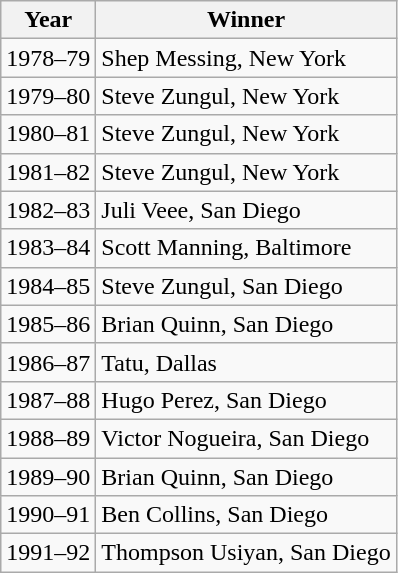<table class="wikitable">
<tr>
<th>Year</th>
<th>Winner</th>
</tr>
<tr>
<td>1978–79</td>
<td>Shep Messing, New York</td>
</tr>
<tr>
<td>1979–80</td>
<td>Steve Zungul, New York</td>
</tr>
<tr>
<td>1980–81</td>
<td>Steve Zungul, New York</td>
</tr>
<tr>
<td>1981–82</td>
<td>Steve Zungul, New York</td>
</tr>
<tr>
<td>1982–83</td>
<td>Juli Veee, San Diego</td>
</tr>
<tr>
<td>1983–84</td>
<td>Scott Manning, Baltimore</td>
</tr>
<tr>
<td>1984–85</td>
<td>Steve Zungul, San Diego</td>
</tr>
<tr>
<td>1985–86</td>
<td>Brian Quinn, San Diego</td>
</tr>
<tr>
<td>1986–87</td>
<td>Tatu, Dallas</td>
</tr>
<tr>
<td>1987–88</td>
<td>Hugo Perez, San Diego</td>
</tr>
<tr>
<td>1988–89</td>
<td>Victor Nogueira, San Diego</td>
</tr>
<tr>
<td>1989–90</td>
<td>Brian Quinn, San Diego</td>
</tr>
<tr>
<td>1990–91</td>
<td>Ben Collins, San Diego</td>
</tr>
<tr>
<td>1991–92</td>
<td>Thompson Usiyan, San Diego</td>
</tr>
</table>
